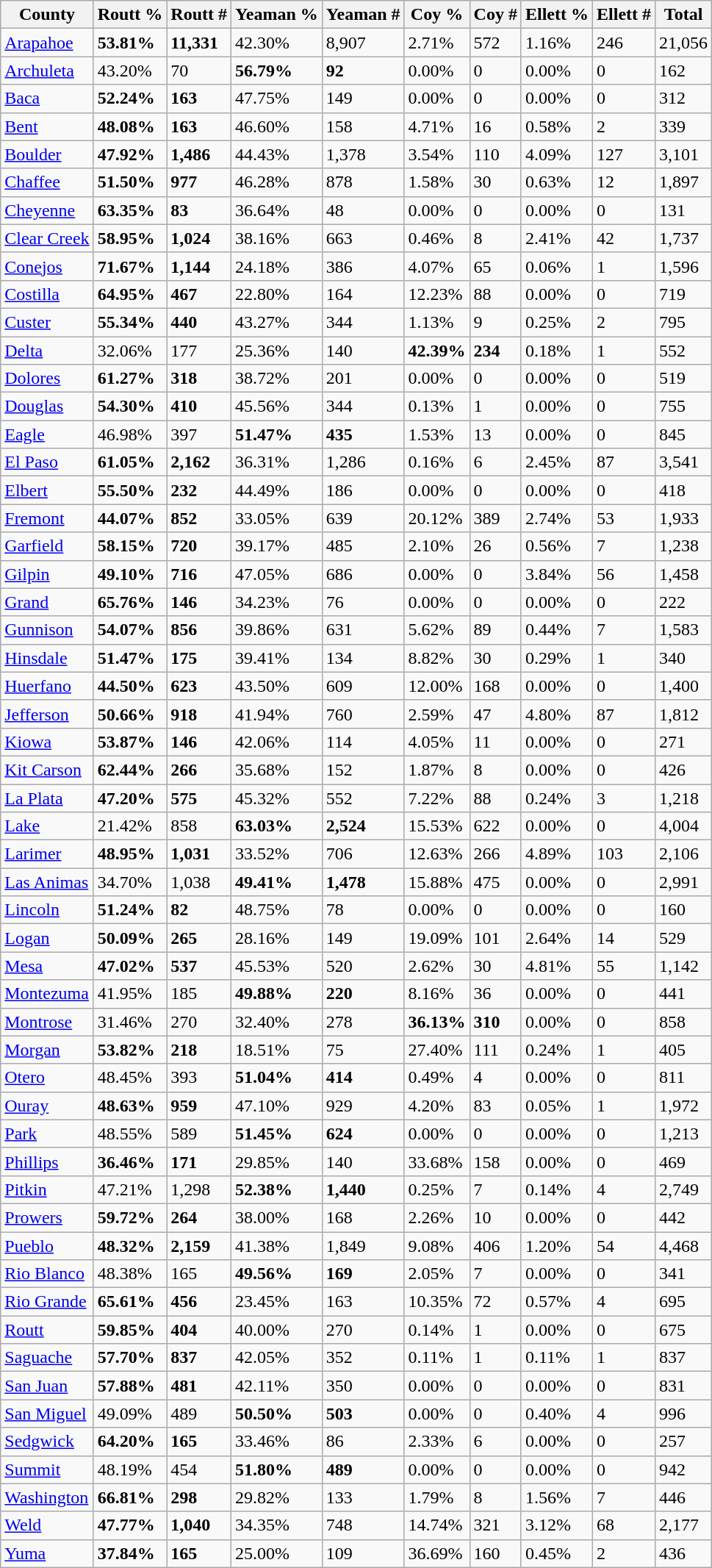<table class="wikitable sortable">
<tr>
<th>County</th>
<th>Routt %</th>
<th>Routt #</th>
<th>Yeaman %</th>
<th>Yeaman #</th>
<th>Coy %</th>
<th>Coy #</th>
<th>Ellett %</th>
<th>Ellett #</th>
<th>Total</th>
</tr>
<tr>
<td><a href='#'>Arapahoe</a></td>
<td><strong>53.81%</strong></td>
<td><strong>11,331</strong></td>
<td>42.30%</td>
<td>8,907</td>
<td>2.71%</td>
<td>572</td>
<td>1.16%</td>
<td>246</td>
<td>21,056</td>
</tr>
<tr>
<td><a href='#'>Archuleta</a></td>
<td>43.20%</td>
<td>70</td>
<td><strong>56.79%</strong></td>
<td><strong>92</strong></td>
<td>0.00%</td>
<td>0</td>
<td>0.00%</td>
<td>0</td>
<td>162</td>
</tr>
<tr>
<td><a href='#'>Baca</a></td>
<td><strong>52.24%</strong></td>
<td><strong>163</strong></td>
<td>47.75%</td>
<td>149</td>
<td>0.00%</td>
<td>0</td>
<td>0.00%</td>
<td>0</td>
<td>312</td>
</tr>
<tr>
<td><a href='#'>Bent</a></td>
<td><strong>48.08%</strong></td>
<td><strong>163</strong></td>
<td>46.60%</td>
<td>158</td>
<td>4.71%</td>
<td>16</td>
<td>0.58%</td>
<td>2</td>
<td>339</td>
</tr>
<tr>
<td><a href='#'>Boulder</a></td>
<td><strong>47.92%</strong></td>
<td><strong>1,486</strong></td>
<td>44.43%</td>
<td>1,378</td>
<td>3.54%</td>
<td>110</td>
<td>4.09%</td>
<td>127</td>
<td>3,101</td>
</tr>
<tr>
<td><a href='#'>Chaffee</a></td>
<td><strong>51.50%</strong></td>
<td><strong>977</strong></td>
<td>46.28%</td>
<td>878</td>
<td>1.58%</td>
<td>30</td>
<td>0.63%</td>
<td>12</td>
<td>1,897</td>
</tr>
<tr>
<td><a href='#'>Cheyenne</a></td>
<td><strong>63.35%</strong></td>
<td><strong>83</strong></td>
<td>36.64%</td>
<td>48</td>
<td>0.00%</td>
<td>0</td>
<td>0.00%</td>
<td>0</td>
<td>131</td>
</tr>
<tr>
<td><a href='#'>Clear Creek</a></td>
<td><strong>58.95%</strong></td>
<td><strong>1,024</strong></td>
<td>38.16%</td>
<td>663</td>
<td>0.46%</td>
<td>8</td>
<td>2.41%</td>
<td>42</td>
<td>1,737</td>
</tr>
<tr>
<td><a href='#'>Conejos</a></td>
<td><strong>71.67%</strong></td>
<td><strong>1,144</strong></td>
<td>24.18%</td>
<td>386</td>
<td>4.07%</td>
<td>65</td>
<td>0.06%</td>
<td>1</td>
<td>1,596</td>
</tr>
<tr>
<td><a href='#'>Costilla</a></td>
<td><strong>64.95%</strong></td>
<td><strong>467</strong></td>
<td>22.80%</td>
<td>164</td>
<td>12.23%</td>
<td>88</td>
<td>0.00%</td>
<td>0</td>
<td>719</td>
</tr>
<tr>
<td><a href='#'>Custer</a></td>
<td><strong>55.34%</strong></td>
<td><strong>440</strong></td>
<td>43.27%</td>
<td>344</td>
<td>1.13%</td>
<td>9</td>
<td>0.25%</td>
<td>2</td>
<td>795</td>
</tr>
<tr>
<td><a href='#'>Delta</a></td>
<td>32.06%</td>
<td>177</td>
<td>25.36%</td>
<td>140</td>
<td><strong>42.39%</strong></td>
<td><strong>234</strong></td>
<td>0.18%</td>
<td>1</td>
<td>552</td>
</tr>
<tr>
<td><a href='#'>Dolores</a></td>
<td><strong>61.27%</strong></td>
<td><strong>318</strong></td>
<td>38.72%</td>
<td>201</td>
<td>0.00%</td>
<td>0</td>
<td>0.00%</td>
<td>0</td>
<td>519</td>
</tr>
<tr>
<td><a href='#'>Douglas</a></td>
<td><strong>54.30%</strong></td>
<td><strong>410</strong></td>
<td>45.56%</td>
<td>344</td>
<td>0.13%</td>
<td>1</td>
<td>0.00%</td>
<td>0</td>
<td>755</td>
</tr>
<tr>
<td><a href='#'>Eagle</a></td>
<td>46.98%</td>
<td>397</td>
<td><strong>51.47%</strong></td>
<td><strong>435</strong></td>
<td>1.53%</td>
<td>13</td>
<td>0.00%</td>
<td>0</td>
<td>845</td>
</tr>
<tr>
<td><a href='#'>El Paso</a></td>
<td><strong>61.05%</strong></td>
<td><strong>2,162</strong></td>
<td>36.31%</td>
<td>1,286</td>
<td>0.16%</td>
<td>6</td>
<td>2.45%</td>
<td>87</td>
<td>3,541</td>
</tr>
<tr>
<td><a href='#'>Elbert</a></td>
<td><strong>55.50%</strong></td>
<td><strong>232</strong></td>
<td>44.49%</td>
<td>186</td>
<td>0.00%</td>
<td>0</td>
<td>0.00%</td>
<td>0</td>
<td>418</td>
</tr>
<tr>
<td><a href='#'>Fremont</a></td>
<td><strong>44.07%</strong></td>
<td><strong>852</strong></td>
<td>33.05%</td>
<td>639</td>
<td>20.12%</td>
<td>389</td>
<td>2.74%</td>
<td>53</td>
<td>1,933</td>
</tr>
<tr>
<td><a href='#'>Garfield</a></td>
<td><strong>58.15%</strong></td>
<td><strong>720</strong></td>
<td>39.17%</td>
<td>485</td>
<td>2.10%</td>
<td>26</td>
<td>0.56%</td>
<td>7</td>
<td>1,238</td>
</tr>
<tr>
<td><a href='#'>Gilpin</a></td>
<td><strong>49.10%</strong></td>
<td><strong>716</strong></td>
<td>47.05%</td>
<td>686</td>
<td>0.00%</td>
<td>0</td>
<td>3.84%</td>
<td>56</td>
<td>1,458</td>
</tr>
<tr>
<td><a href='#'>Grand</a></td>
<td><strong>65.76%</strong></td>
<td><strong>146</strong></td>
<td>34.23%</td>
<td>76</td>
<td>0.00%</td>
<td>0</td>
<td>0.00%</td>
<td>0</td>
<td>222</td>
</tr>
<tr>
<td><a href='#'>Gunnison</a></td>
<td><strong>54.07%</strong></td>
<td><strong>856</strong></td>
<td>39.86%</td>
<td>631</td>
<td>5.62%</td>
<td>89</td>
<td>0.44%</td>
<td>7</td>
<td>1,583</td>
</tr>
<tr>
<td><a href='#'>Hinsdale</a></td>
<td><strong>51.47%</strong></td>
<td><strong>175</strong></td>
<td>39.41%</td>
<td>134</td>
<td>8.82%</td>
<td>30</td>
<td>0.29%</td>
<td>1</td>
<td>340</td>
</tr>
<tr>
<td><a href='#'>Huerfano</a></td>
<td><strong>44.50%</strong></td>
<td><strong>623</strong></td>
<td>43.50%</td>
<td>609</td>
<td>12.00%</td>
<td>168</td>
<td>0.00%</td>
<td>0</td>
<td>1,400</td>
</tr>
<tr>
<td><a href='#'>Jefferson</a></td>
<td><strong>50.66%</strong></td>
<td><strong>918</strong></td>
<td>41.94%</td>
<td>760</td>
<td>2.59%</td>
<td>47</td>
<td>4.80%</td>
<td>87</td>
<td>1,812</td>
</tr>
<tr>
<td><a href='#'>Kiowa</a></td>
<td><strong>53.87%</strong></td>
<td><strong>146</strong></td>
<td>42.06%</td>
<td>114</td>
<td>4.05%</td>
<td>11</td>
<td>0.00%</td>
<td>0</td>
<td>271</td>
</tr>
<tr>
<td><a href='#'>Kit Carson</a></td>
<td><strong>62.44%</strong></td>
<td><strong>266</strong></td>
<td>35.68%</td>
<td>152</td>
<td>1.87%</td>
<td>8</td>
<td>0.00%</td>
<td>0</td>
<td>426</td>
</tr>
<tr>
<td><a href='#'>La Plata</a></td>
<td><strong>47.20%</strong></td>
<td><strong>575</strong></td>
<td>45.32%</td>
<td>552</td>
<td>7.22%</td>
<td>88</td>
<td>0.24%</td>
<td>3</td>
<td>1,218</td>
</tr>
<tr>
<td><a href='#'>Lake</a></td>
<td>21.42%</td>
<td>858</td>
<td><strong>63.03%</strong></td>
<td><strong>2,524</strong></td>
<td>15.53%</td>
<td>622</td>
<td>0.00%</td>
<td>0</td>
<td>4,004</td>
</tr>
<tr>
<td><a href='#'>Larimer</a></td>
<td><strong>48.95%</strong></td>
<td><strong>1,031</strong></td>
<td>33.52%</td>
<td>706</td>
<td>12.63%</td>
<td>266</td>
<td>4.89%</td>
<td>103</td>
<td>2,106</td>
</tr>
<tr>
<td><a href='#'>Las Animas</a></td>
<td>34.70%</td>
<td>1,038</td>
<td><strong>49.41%</strong></td>
<td><strong>1,478</strong></td>
<td>15.88%</td>
<td>475</td>
<td>0.00%</td>
<td>0</td>
<td>2,991</td>
</tr>
<tr>
<td><a href='#'>Lincoln</a></td>
<td><strong>51.24%</strong></td>
<td><strong>82</strong></td>
<td>48.75%</td>
<td>78</td>
<td>0.00%</td>
<td>0</td>
<td>0.00%</td>
<td>0</td>
<td>160</td>
</tr>
<tr>
<td><a href='#'>Logan</a></td>
<td><strong>50.09%</strong></td>
<td><strong>265</strong></td>
<td>28.16%</td>
<td>149</td>
<td>19.09%</td>
<td>101</td>
<td>2.64%</td>
<td>14</td>
<td>529</td>
</tr>
<tr>
<td><a href='#'>Mesa</a></td>
<td><strong>47.02%</strong></td>
<td><strong>537</strong></td>
<td>45.53%</td>
<td>520</td>
<td>2.62%</td>
<td>30</td>
<td>4.81%</td>
<td>55</td>
<td>1,142</td>
</tr>
<tr>
<td><a href='#'>Montezuma</a></td>
<td>41.95%</td>
<td>185</td>
<td><strong>49.88%</strong></td>
<td><strong>220</strong></td>
<td>8.16%</td>
<td>36</td>
<td>0.00%</td>
<td>0</td>
<td>441</td>
</tr>
<tr>
<td><a href='#'>Montrose</a></td>
<td>31.46%</td>
<td>270</td>
<td>32.40%</td>
<td>278</td>
<td><strong>36.13%</strong></td>
<td><strong>310</strong></td>
<td>0.00%</td>
<td>0</td>
<td>858</td>
</tr>
<tr>
<td><a href='#'>Morgan</a></td>
<td><strong>53.82%</strong></td>
<td><strong>218</strong></td>
<td>18.51%</td>
<td>75</td>
<td>27.40%</td>
<td>111</td>
<td>0.24%</td>
<td>1</td>
<td>405</td>
</tr>
<tr>
<td><a href='#'>Otero</a></td>
<td>48.45%</td>
<td>393</td>
<td><strong>51.04%</strong></td>
<td><strong>414</strong></td>
<td>0.49%</td>
<td>4</td>
<td>0.00%</td>
<td>0</td>
<td>811</td>
</tr>
<tr>
<td><a href='#'>Ouray</a></td>
<td><strong>48.63%</strong></td>
<td><strong>959</strong></td>
<td>47.10%</td>
<td>929</td>
<td>4.20%</td>
<td>83</td>
<td>0.05%</td>
<td>1</td>
<td>1,972</td>
</tr>
<tr>
<td><a href='#'>Park</a></td>
<td>48.55%</td>
<td>589</td>
<td><strong>51.45%</strong></td>
<td><strong>624</strong></td>
<td>0.00%</td>
<td>0</td>
<td>0.00%</td>
<td>0</td>
<td>1,213</td>
</tr>
<tr>
<td><a href='#'>Phillips</a></td>
<td><strong>36.46%</strong></td>
<td><strong>171</strong></td>
<td>29.85%</td>
<td>140</td>
<td>33.68%</td>
<td>158</td>
<td>0.00%</td>
<td>0</td>
<td>469</td>
</tr>
<tr>
<td><a href='#'>Pitkin</a></td>
<td>47.21%</td>
<td>1,298</td>
<td><strong>52.38%</strong></td>
<td><strong>1,440</strong></td>
<td>0.25%</td>
<td>7</td>
<td>0.14%</td>
<td>4</td>
<td>2,749</td>
</tr>
<tr>
<td><a href='#'>Prowers</a></td>
<td><strong>59.72%</strong></td>
<td><strong>264</strong></td>
<td>38.00%</td>
<td>168</td>
<td>2.26%</td>
<td>10</td>
<td>0.00%</td>
<td>0</td>
<td>442</td>
</tr>
<tr>
<td><a href='#'>Pueblo</a></td>
<td><strong>48.32%</strong></td>
<td><strong>2,159</strong></td>
<td>41.38%</td>
<td>1,849</td>
<td>9.08%</td>
<td>406</td>
<td>1.20%</td>
<td>54</td>
<td>4,468</td>
</tr>
<tr>
<td><a href='#'>Rio Blanco</a></td>
<td>48.38%</td>
<td>165</td>
<td><strong>49.56%</strong></td>
<td><strong>169</strong></td>
<td>2.05%</td>
<td>7</td>
<td>0.00%</td>
<td>0</td>
<td>341</td>
</tr>
<tr>
<td><a href='#'>Rio Grande</a></td>
<td><strong>65.61%</strong></td>
<td><strong>456</strong></td>
<td>23.45%</td>
<td>163</td>
<td>10.35%</td>
<td>72</td>
<td>0.57%</td>
<td>4</td>
<td>695</td>
</tr>
<tr>
<td><a href='#'>Routt</a></td>
<td><strong>59.85%</strong></td>
<td><strong>404</strong></td>
<td>40.00%</td>
<td>270</td>
<td>0.14%</td>
<td>1</td>
<td>0.00%</td>
<td>0</td>
<td>675</td>
</tr>
<tr>
<td><a href='#'>Saguache</a></td>
<td><strong>57.70%</strong></td>
<td><strong>837</strong></td>
<td>42.05%</td>
<td>352</td>
<td>0.11%</td>
<td>1</td>
<td>0.11%</td>
<td>1</td>
<td>837</td>
</tr>
<tr>
<td><a href='#'>San Juan</a></td>
<td><strong>57.88%</strong></td>
<td><strong>481</strong></td>
<td>42.11%</td>
<td>350</td>
<td>0.00%</td>
<td>0</td>
<td>0.00%</td>
<td>0</td>
<td>831</td>
</tr>
<tr>
<td><a href='#'>San Miguel</a></td>
<td>49.09%</td>
<td>489</td>
<td><strong>50.50%</strong></td>
<td><strong>503</strong></td>
<td>0.00%</td>
<td>0</td>
<td>0.40%</td>
<td>4</td>
<td>996</td>
</tr>
<tr>
<td><a href='#'>Sedgwick</a></td>
<td><strong>64.20%</strong></td>
<td><strong>165</strong></td>
<td>33.46%</td>
<td>86</td>
<td>2.33%</td>
<td>6</td>
<td>0.00%</td>
<td>0</td>
<td>257</td>
</tr>
<tr>
<td><a href='#'>Summit</a></td>
<td>48.19%</td>
<td>454</td>
<td><strong>51.80%</strong></td>
<td><strong>489</strong></td>
<td>0.00%</td>
<td>0</td>
<td>0.00%</td>
<td>0</td>
<td>942</td>
</tr>
<tr>
<td><a href='#'>Washington</a></td>
<td><strong>66.81%</strong></td>
<td><strong>298</strong></td>
<td>29.82%</td>
<td>133</td>
<td>1.79%</td>
<td>8</td>
<td>1.56%</td>
<td>7</td>
<td>446</td>
</tr>
<tr>
<td><a href='#'>Weld</a></td>
<td><strong>47.77%</strong></td>
<td><strong>1,040</strong></td>
<td>34.35%</td>
<td>748</td>
<td>14.74%</td>
<td>321</td>
<td>3.12%</td>
<td>68</td>
<td>2,177</td>
</tr>
<tr>
<td><a href='#'>Yuma</a></td>
<td><strong>37.84%</strong></td>
<td><strong>165</strong></td>
<td>25.00%</td>
<td>109</td>
<td>36.69%</td>
<td>160</td>
<td>0.45%</td>
<td>2</td>
<td>436</td>
</tr>
</table>
